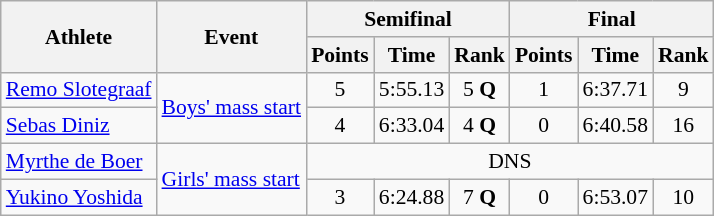<table class="wikitable" style="font-size:90%">
<tr>
<th rowspan=2>Athlete</th>
<th rowspan=2>Event</th>
<th colspan=3>Semifinal</th>
<th colspan=3>Final</th>
</tr>
<tr>
<th>Points</th>
<th>Time</th>
<th>Rank</th>
<th>Points</th>
<th>Time</th>
<th>Rank</th>
</tr>
<tr align=center>
<td align=left><a href='#'>Remo Slotegraaf</a></td>
<td align=left rowspan=2><a href='#'>Boys' mass start</a></td>
<td>5</td>
<td>5:55.13</td>
<td>5 <strong>Q</strong></td>
<td>1</td>
<td>6:37.71</td>
<td>9</td>
</tr>
<tr align=center>
<td align=left><a href='#'>Sebas Diniz</a></td>
<td>4</td>
<td>6:33.04</td>
<td>4 <strong>Q</strong></td>
<td>0</td>
<td>6:40.58</td>
<td>16</td>
</tr>
<tr align=center>
<td align=left><a href='#'>Myrthe de Boer</a></td>
<td align=left rowspan=2><a href='#'>Girls' mass start</a></td>
<td colspan=6>DNS</td>
</tr>
<tr align=center>
<td align=left><a href='#'>Yukino Yoshida</a></td>
<td>3</td>
<td>6:24.88</td>
<td>7 <strong>Q</strong></td>
<td>0</td>
<td>6:53.07</td>
<td>10</td>
</tr>
</table>
